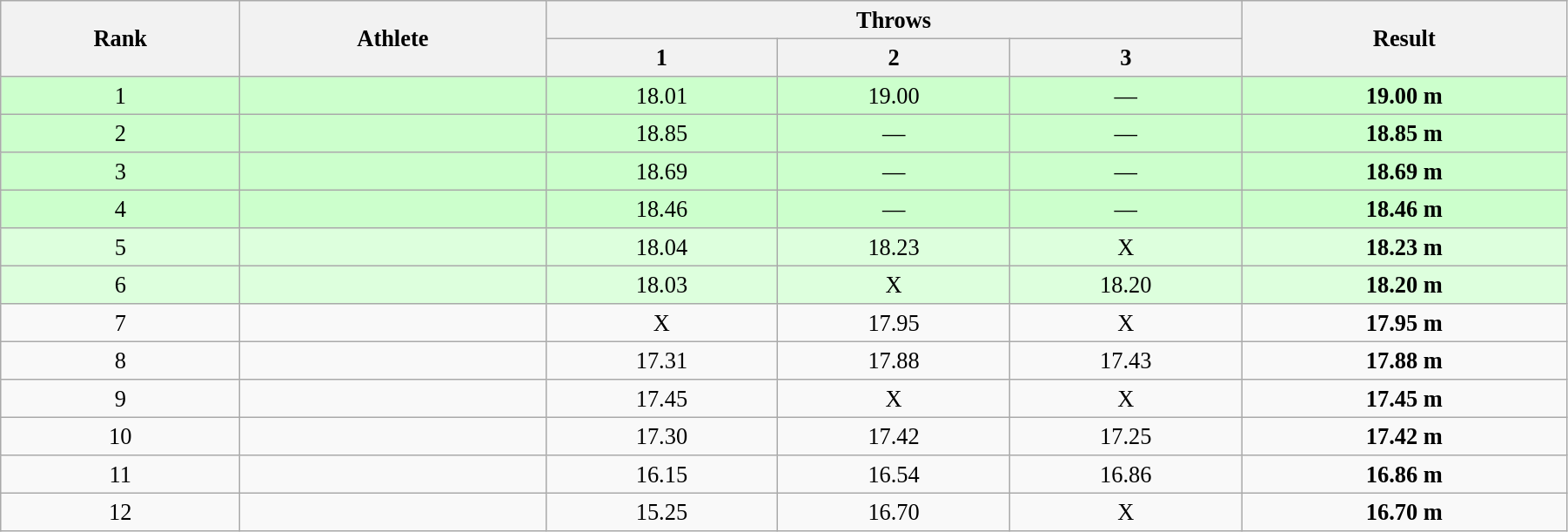<table class="wikitable" style=" text-align:center; font-size:110%;" width="95%">
<tr>
<th rowspan="2">Rank</th>
<th rowspan="2">Athlete</th>
<th colspan="3">Throws</th>
<th rowspan="2">Result</th>
</tr>
<tr>
<th>1</th>
<th>2</th>
<th>3</th>
</tr>
<tr bgcolor=#CCFFCC>
<td>1</td>
<td align=left></td>
<td>18.01</td>
<td>19.00</td>
<td>—</td>
<td><strong>19.00 m</strong></td>
</tr>
<tr bgcolor=#CCFFCC>
<td>2</td>
<td align=left></td>
<td>18.85</td>
<td>—</td>
<td>—</td>
<td><strong>18.85 m</strong></td>
</tr>
<tr bgcolor=#CCFFCC>
<td>3</td>
<td align=left></td>
<td>18.69</td>
<td>—</td>
<td>—</td>
<td><strong>18.69 m</strong></td>
</tr>
<tr bgcolor=#CCFFCC>
<td>4</td>
<td align=left></td>
<td>18.46</td>
<td>—</td>
<td>—</td>
<td><strong>18.46 m</strong></td>
</tr>
<tr bgcolor=#DDFFDD>
<td>5</td>
<td align=left></td>
<td>18.04</td>
<td>18.23</td>
<td>X</td>
<td><strong>18.23 m</strong></td>
</tr>
<tr bgcolor=#DDFFDD>
<td>6</td>
<td align=left></td>
<td>18.03</td>
<td>X</td>
<td>18.20</td>
<td><strong>18.20 m</strong></td>
</tr>
<tr>
<td>7</td>
<td align=left></td>
<td>X</td>
<td>17.95</td>
<td>X</td>
<td><strong>17.95 m</strong></td>
</tr>
<tr>
<td>8</td>
<td align=left></td>
<td>17.31</td>
<td>17.88</td>
<td>17.43</td>
<td><strong>17.88 m</strong></td>
</tr>
<tr>
<td>9</td>
<td align=left></td>
<td>17.45</td>
<td>X</td>
<td>X</td>
<td><strong>17.45 m</strong></td>
</tr>
<tr>
<td>10</td>
<td align=left></td>
<td>17.30</td>
<td>17.42</td>
<td>17.25</td>
<td><strong>17.42 m</strong></td>
</tr>
<tr>
<td>11</td>
<td align=left></td>
<td>16.15</td>
<td>16.54</td>
<td>16.86</td>
<td><strong>16.86 m</strong></td>
</tr>
<tr>
<td>12</td>
<td align=left></td>
<td>15.25</td>
<td>16.70</td>
<td>X</td>
<td><strong>16.70 m</strong></td>
</tr>
</table>
